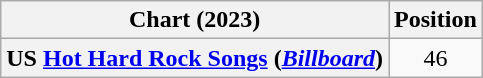<table class="wikitable sortable plainrowheaders" style="text-align:center">
<tr>
<th scope="col">Chart (2023)</th>
<th scope="col">Position</th>
</tr>
<tr>
<th scope="row">US <a href='#'>Hot Hard Rock Songs</a> (<em><a href='#'>Billboard</a></em>)</th>
<td>46</td>
</tr>
</table>
